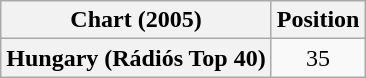<table class="wikitable plainrowheaders" style="text-align:center">
<tr>
<th>Chart (2005)</th>
<th>Position</th>
</tr>
<tr>
<th scope="row">Hungary (Rádiós Top 40)</th>
<td>35</td>
</tr>
</table>
